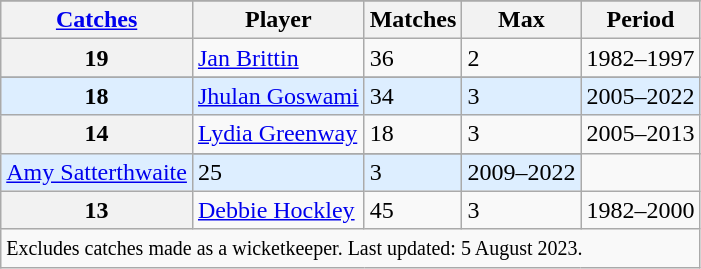<table class="wikitable">
<tr>
</tr>
<tr>
<th><a href='#'>Catches</a></th>
<th>Player</th>
<th>Matches</th>
<th>Max</th>
<th>Period</th>
</tr>
<tr>
<th>19</th>
<td> <a href='#'>Jan Brittin</a></td>
<td>36</td>
<td>2</td>
<td>1982–1997</td>
</tr>
<tr>
</tr>
<tr style="background-color:#def;">
<th style="background-color:#def;">18</th>
<td> <a href='#'>Jhulan Goswami</a></td>
<td>34</td>
<td>3</td>
<td>2005–2022</td>
</tr>
<tr>
<th rowspan=2>14</th>
<td> <a href='#'>Lydia Greenway</a></td>
<td>18</td>
<td>3</td>
<td>2005–2013</td>
</tr>
<tr>
</tr>
<tr style="background-color:#def;">
<td> <a href='#'>Amy Satterthwaite</a></td>
<td>25</td>
<td>3</td>
<td>2009–2022</td>
</tr>
<tr>
<th>13</th>
<td> <a href='#'>Debbie Hockley</a></td>
<td>45</td>
<td>3</td>
<td>1982–2000</td>
</tr>
<tr>
<td colspan=5><small>Excludes catches made as a wicketkeeper. Last updated: 5 August 2023.</small></td>
</tr>
</table>
